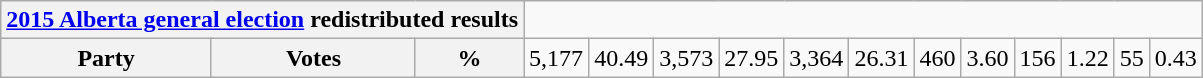<table class=wikitable>
<tr>
<th colspan=4><a href='#'>2015 Alberta general election</a> redistributed results</th>
</tr>
<tr>
<th colspan=2>Party</th>
<th>Votes</th>
<th>%<br></th>
<td align=right>5,177</td>
<td align=right>40.49<br></td>
<td align=right>3,573</td>
<td align=right>27.95<br></td>
<td align=right>3,364</td>
<td align=right>26.31<br></td>
<td align=right>460</td>
<td align=right>3.60<br></td>
<td align=right>156</td>
<td align=right>1.22<br></td>
<td align=right>55</td>
<td align=right>0.43<br></td>
</tr>
</table>
